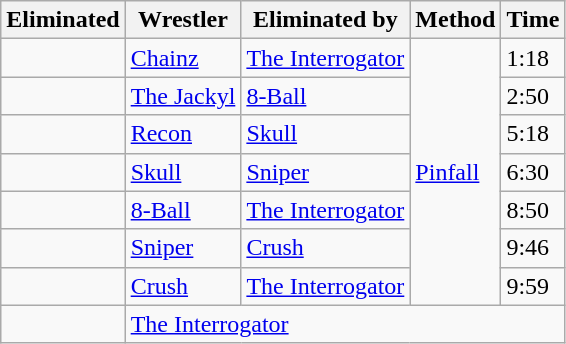<table class="wikitable sortable">
<tr>
<th>Eliminated</th>
<th>Wrestler</th>
<th>Eliminated by</th>
<th>Method</th>
<th>Time</th>
</tr>
<tr>
<td></td>
<td><a href='#'>Chainz</a></td>
<td><a href='#'>The Interrogator</a></td>
<td rowspan="7"><a href='#'>Pinfall</a></td>
<td>1:18</td>
</tr>
<tr>
<td></td>
<td><a href='#'>The Jackyl</a></td>
<td><a href='#'>8-Ball</a></td>
<td>2:50</td>
</tr>
<tr>
<td></td>
<td><a href='#'>Recon</a></td>
<td><a href='#'>Skull</a></td>
<td>5:18</td>
</tr>
<tr>
<td></td>
<td><a href='#'>Skull</a></td>
<td><a href='#'>Sniper</a></td>
<td>6:30</td>
</tr>
<tr>
<td></td>
<td><a href='#'>8-Ball</a></td>
<td><a href='#'>The Interrogator</a></td>
<td>8:50</td>
</tr>
<tr>
<td></td>
<td><a href='#'>Sniper</a></td>
<td><a href='#'>Crush</a></td>
<td>9:46</td>
</tr>
<tr>
<td></td>
<td><a href='#'>Crush</a></td>
<td><a href='#'>The Interrogator</a></td>
<td>9:59</td>
</tr>
<tr>
<td></td>
<td colspan="4"><a href='#'>The Interrogator</a></td>
</tr>
</table>
